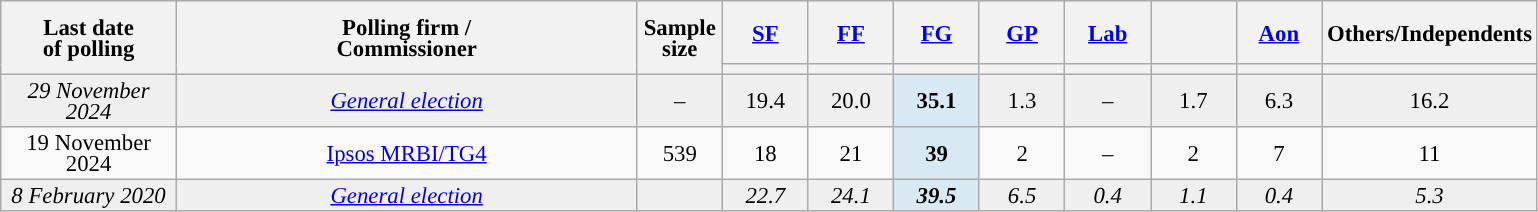<table class="wikitable sortable collapsible" style="text-align:center;font-size:95%;line-height:14px;">
<tr style="height:42px;">
<th style="width:110px;" rowspan="2">Last date<br>of polling</th>
<th style="width:300px;" rowspan="2">Polling firm /<br>Commissioner</th>
<th class="unsortable" style="width:50px;" rowspan="2">Sample<br>size</th>
<th class="unsortable" style="width:50px;"><a href='#'>SF</a></th>
<th class="unsortable" style="width:50px;"><a href='#'>FF</a></th>
<th class="unsortable" style="width:50px;"><a href='#'>FG</a></th>
<th class="unsortable" style="width:50px;"><a href='#'>GP</a></th>
<th class="unsortable" style="width:50px;"><a href='#'>Lab</a></th>
<th class="unsortable" style="width:50px;"></th>
<th class="unsortable" style="width:50px;"><a href='#'>Aon</a></th>
<th class="unsortable" style="width:50px;">Others/Independents</th>
</tr>
<tr>
<th style="color:inherit;background:"></th>
<th style="color:inherit;background:"></th>
<th style="color:inherit;background:"></th>
<th style="color:inherit;background:"></th>
<th style="color:inherit;background:"></th>
<th style="color:inherit;background:"></th>
<th style="color:inherit;background:"></th>
<th style="color:inherit;background:"></th>
</tr>
<tr style="background:#EFEFEF;">
<td><em>29 November 2024</em></td>
<td><em><a href='#'>General election</a></em></td>
<td>–</td>
<td>19.4</td>
<td>20.0</td>
<td style="background:#D9E9F4"><strong>35.1</strong></td>
<td>1.3</td>
<td>–</td>
<td>1.7</td>
<td>6.3</td>
<td>16.2</td>
</tr>
<tr>
<td>19 November 2024</td>
<td><a href='#'>Ipsos MRBI/TG4</a></td>
<td>539</td>
<td>18</td>
<td>21</td>
<td style="background:#D9E9F4"><strong>39</strong></td>
<td>2</td>
<td>–</td>
<td>2</td>
<td>7</td>
<td>11</td>
</tr>
<tr style="background:#EFEFEF;">
<td><em>8 February 2020</em></td>
<td><em><a href='#'>General election</a></em></td>
<td></td>
<td><em>22.7</em></td>
<td><em>24.1</em></td>
<td style="background:#D9E9F4"><strong><em>39.5</em></strong></td>
<td><em>6.5</em></td>
<td><em>0.4</em></td>
<td><em>1.1</em></td>
<td><em>0.4</em></td>
<td><em>5.3</em></td>
</tr>
</table>
